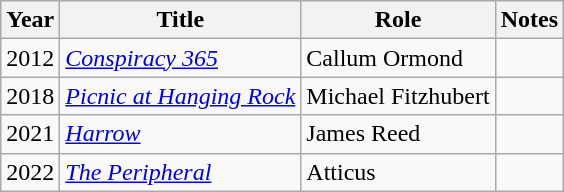<table class="wikitable sortable">
<tr>
<th>Year</th>
<th>Title</th>
<th>Role</th>
<th class="unsortable">Notes</th>
</tr>
<tr>
<td>2012</td>
<td><em><a href='#'>Conspiracy 365</a></em></td>
<td>Callum Ormond</td>
<td></td>
</tr>
<tr>
<td>2018</td>
<td><em><a href='#'>Picnic at Hanging Rock</a></em></td>
<td>Michael Fitzhubert</td>
<td></td>
</tr>
<tr>
<td>2021</td>
<td><em><a href='#'>Harrow</a></em></td>
<td>James Reed</td>
<td></td>
</tr>
<tr>
<td>2022</td>
<td><em><a href='#'>The Peripheral</a></em></td>
<td>Atticus</td>
<td></td>
</tr>
</table>
